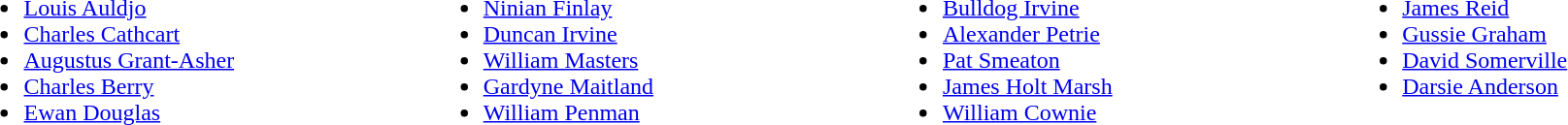<table style="width:100%;">
<tr>
<td style="vertical-align:top; width:20%;"><br><ul><li> <a href='#'>Louis Auldjo</a></li><li> <a href='#'>Charles Cathcart</a></li><li> <a href='#'>Augustus Grant-Asher</a></li><li> <a href='#'>Charles Berry</a></li><li> <a href='#'>Ewan Douglas</a></li></ul></td>
<td style="vertical-align:top; width:20%;"><br><ul><li> <a href='#'>Ninian Finlay</a></li><li> <a href='#'>Duncan Irvine</a></li><li> <a href='#'>William Masters</a></li><li> <a href='#'>Gardyne Maitland</a></li><li> <a href='#'>William Penman</a></li></ul></td>
<td style="vertical-align:top; width:20%;"><br><ul><li> <a href='#'>Bulldog Irvine</a></li><li> <a href='#'>Alexander Petrie</a></li><li> <a href='#'>Pat Smeaton</a></li><li> <a href='#'>James Holt Marsh</a></li><li> <a href='#'>William Cownie</a></li></ul></td>
<td style="vertical-align:top; width:20%;"><br><ul><li> <a href='#'>James Reid</a></li><li> <a href='#'>Gussie Graham</a></li><li> <a href='#'>David Somerville</a></li><li> <a href='#'>Darsie Anderson</a></li></ul></td>
</tr>
</table>
